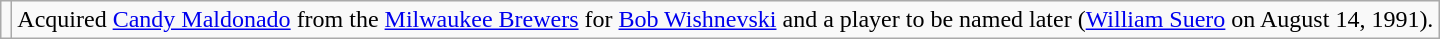<table class="wikitable">
<tr>
<td></td>
<td>Acquired <a href='#'>Candy Maldonado</a> from the <a href='#'>Milwaukee Brewers</a> for <a href='#'>Bob Wishnevski</a> and a player to be named later (<a href='#'>William Suero</a> on August 14, 1991).</td>
</tr>
</table>
